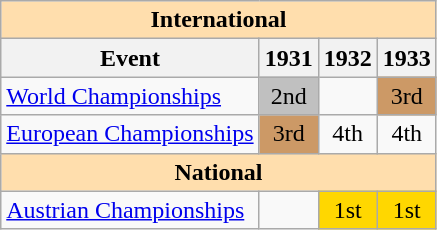<table class="wikitable" style="text-align:center">
<tr>
<th style="background-color: #ffdead; " colspan=4 align=center>International</th>
</tr>
<tr>
<th>Event</th>
<th>1931</th>
<th>1932</th>
<th>1933</th>
</tr>
<tr>
<td align=left><a href='#'>World Championships</a></td>
<td bgcolor=silver>2nd</td>
<td></td>
<td bgcolor=CC9966>3rd</td>
</tr>
<tr>
<td align=left><a href='#'>European Championships</a></td>
<td bgcolor=CC9966>3rd</td>
<td>4th</td>
<td>4th</td>
</tr>
<tr>
<th style="background-color: #ffdead; " colspan=4 align=center>National</th>
</tr>
<tr>
<td align=left><a href='#'>Austrian Championships</a></td>
<td></td>
<td bgcolor=gold>1st</td>
<td bgcolor=gold>1st</td>
</tr>
</table>
